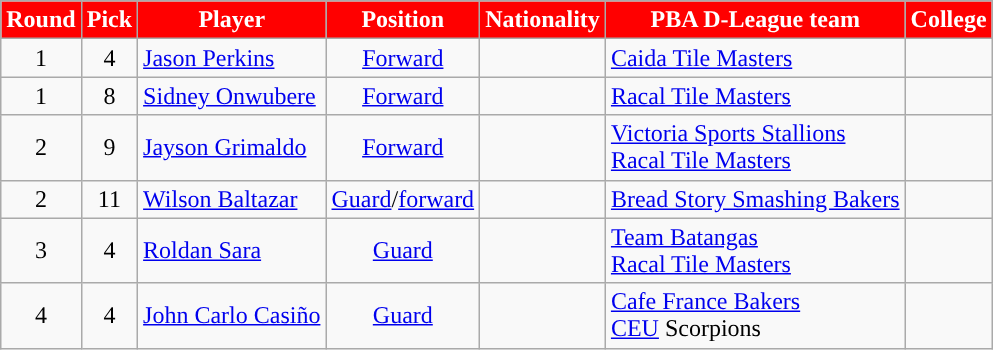<table class="wikitable sortable sortable">
<tr>
<th style="background:#FF0000; color:#FFFFFF; ">Round</th>
<th style="background:#FF0000; color:#FFFFFF; ">Pick</th>
<th style="background:#FF0000; color:#FFFFFF; ">Player</th>
<th style="background:#FF0000; color:#FFFFFF; ">Position</th>
<th style="background:#FF0000; color:#FFFFFF; ">Nationality</th>
<th style="background:#FF0000; color:#FFFFFF; ">PBA D-League team</th>
<th style="background:#FF0000; color:#FFFFFF; ">College</th>
</tr>
<tr>
<td align=center>1</td>
<td align=center>4</td>
<td><a href='#'>Jason Perkins</a></td>
<td align=center><a href='#'>Forward</a></td>
<td align=center></td>
<td><a href='#'>Caida Tile Masters</a></td>
<td></td>
</tr>
<tr>
<td align=center>1</td>
<td align=center>8</td>
<td><a href='#'>Sidney Onwubere</a></td>
<td align=center><a href='#'>Forward</a></td>
<td align=center></td>
<td><a href='#'>Racal Tile Masters</a></td>
<td></td>
</tr>
<tr>
<td align=center>2</td>
<td align=center>9</td>
<td><a href='#'>Jayson Grimaldo</a></td>
<td align=center><a href='#'>Forward</a></td>
<td align=center></td>
<td><a href='#'>Victoria Sports Stallions</a><br><a href='#'>Racal Tile Masters</a></td>
<td></td>
</tr>
<tr>
<td align=center>2</td>
<td align=center>11</td>
<td><a href='#'>Wilson Baltazar</a></td>
<td align=center><a href='#'>Guard</a>/<a href='#'>forward</a></td>
<td align=center></td>
<td><a href='#'>Bread Story Smashing Bakers</a></td>
<td></td>
</tr>
<tr>
<td align=center>3</td>
<td align=center>4</td>
<td><a href='#'>Roldan Sara</a></td>
<td align=center><a href='#'>Guard</a></td>
<td align=center></td>
<td><a href='#'>Team Batangas</a><br><a href='#'>Racal Tile Masters</a></td>
<td></td>
</tr>
<tr>
<td align=center>4</td>
<td align=center>4</td>
<td><a href='#'>John Carlo Casiño</a></td>
<td align=center><a href='#'>Guard</a></td>
<td align=center></td>
<td><a href='#'>Cafe France Bakers</a><br><a href='#'>CEU</a> Scorpions</td>
<td></td>
</tr>
</table>
